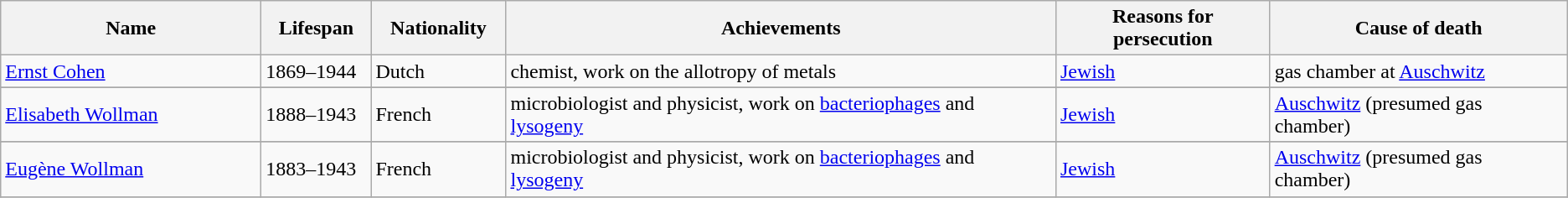<table class="wikitable sortable">
<tr align=left>
<th width=200>Name</th>
<th width=80>Lifespan</th>
<th width=100>Nationality</th>
<th>Achievements</th>
<th>Reasons for persecution</th>
<th>Cause of death</th>
</tr>
<tr>
<td><a href='#'>Ernst Cohen</a></td>
<td>1869–1944</td>
<td>Dutch</td>
<td>chemist, work on the allotropy of metals</td>
<td><a href='#'>Jewish</a></td>
<td>gas chamber at <a href='#'>Auschwitz</a></td>
</tr>
<tr>
</tr>
<tr>
<td><a href='#'>Elisabeth Wollman</a></td>
<td>1888–1943</td>
<td>French</td>
<td>microbiologist and physicist, work on <a href='#'>bacteriophages</a> and <a href='#'>lysogeny</a></td>
<td><a href='#'>Jewish</a></td>
<td><a href='#'>Auschwitz</a> (presumed gas chamber)</td>
</tr>
<tr>
</tr>
<tr>
<td><a href='#'>Eugène Wollman</a></td>
<td>1883–1943</td>
<td>French</td>
<td>microbiologist and physicist, work on <a href='#'>bacteriophages</a> and <a href='#'>lysogeny</a></td>
<td><a href='#'>Jewish</a></td>
<td><a href='#'>Auschwitz</a> (presumed gas chamber)</td>
</tr>
<tr>
</tr>
</table>
